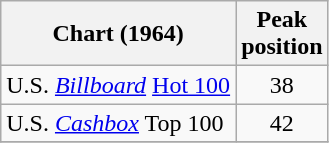<table class="wikitable">
<tr>
<th>Chart (1964)</th>
<th>Peak<br>position</th>
</tr>
<tr>
<td>U.S. <em><a href='#'>Billboard</a></em> <a href='#'>Hot 100</a></td>
<td style="text-align:center;">38</td>
</tr>
<tr>
<td>U.S. <em><a href='#'>Cashbox</a></em> Top 100</td>
<td align="center">42</td>
</tr>
<tr>
</tr>
</table>
